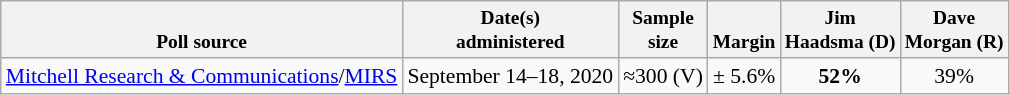<table class="wikitable sortable mw-collapsible autocollapsed" style="font-size:90%;text-align:center;">
<tr valign=bottom style="font-size:90%;">
<th>Poll source</th>
<th data-sort-type="date">Date(s)<br>administered</th>
<th data-sort-type="number">Sample<br>size</th>
<th>Margin<br></th>
<th>Jim<br>Haadsma (D)</th>
<th>Dave<br>Morgan (R)</th>
</tr>
<tr>
<td style="text-align:left;"><a href='#'>Mitchell Research & Communications</a>/<a href='#'>MIRS</a></td>
<td>September 14–18, 2020</td>
<td>≈300 (V)</td>
<td>± 5.6%</td>
<td><strong>52%</strong></td>
<td>39%</td>
</tr>
</table>
